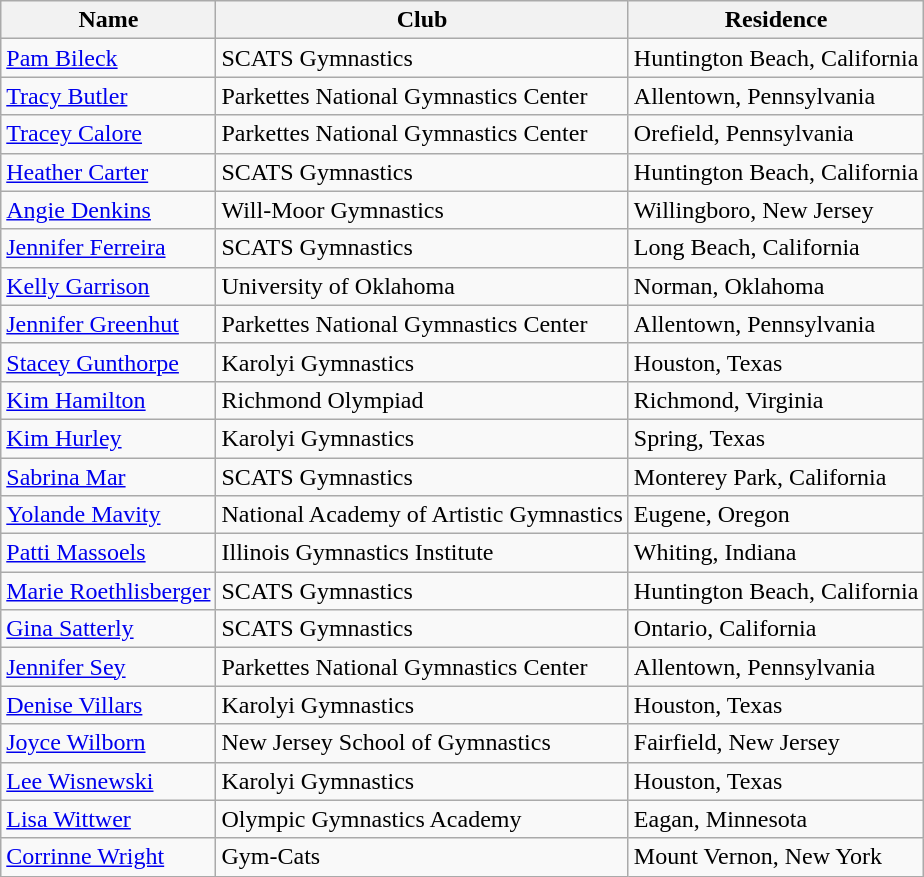<table class="wikitable">
<tr>
<th>Name</th>
<th>Club</th>
<th>Residence</th>
</tr>
<tr>
<td><a href='#'>Pam Bileck</a></td>
<td>SCATS Gymnastics</td>
<td>Huntington Beach, California</td>
</tr>
<tr>
<td><a href='#'>Tracy Butler</a></td>
<td>Parkettes National Gymnastics Center</td>
<td>Allentown, Pennsylvania</td>
</tr>
<tr>
<td><a href='#'>Tracey Calore</a></td>
<td>Parkettes National Gymnastics Center</td>
<td>Orefield, Pennsylvania</td>
</tr>
<tr>
<td><a href='#'>Heather Carter</a></td>
<td>SCATS Gymnastics</td>
<td>Huntington Beach, California</td>
</tr>
<tr>
<td><a href='#'>Angie Denkins</a></td>
<td>Will-Moor Gymnastics</td>
<td>Willingboro, New Jersey</td>
</tr>
<tr>
<td><a href='#'>Jennifer Ferreira</a></td>
<td>SCATS Gymnastics</td>
<td>Long Beach, California</td>
</tr>
<tr>
<td><a href='#'>Kelly Garrison</a></td>
<td>University of Oklahoma</td>
<td>Norman, Oklahoma</td>
</tr>
<tr>
<td><a href='#'>Jennifer Greenhut</a></td>
<td>Parkettes National Gymnastics Center</td>
<td>Allentown, Pennsylvania</td>
</tr>
<tr>
<td><a href='#'>Stacey Gunthorpe</a></td>
<td>Karolyi Gymnastics</td>
<td>Houston, Texas</td>
</tr>
<tr>
<td><a href='#'>Kim Hamilton</a></td>
<td>Richmond Olympiad</td>
<td>Richmond, Virginia</td>
</tr>
<tr>
<td><a href='#'>Kim Hurley</a></td>
<td>Karolyi Gymnastics</td>
<td>Spring, Texas</td>
</tr>
<tr>
<td><a href='#'>Sabrina Mar</a></td>
<td>SCATS Gymnastics</td>
<td>Monterey Park, California</td>
</tr>
<tr>
<td><a href='#'>Yolande Mavity</a></td>
<td>National Academy of Artistic Gymnastics</td>
<td>Eugene, Oregon</td>
</tr>
<tr>
<td><a href='#'>Patti Massoels</a></td>
<td>Illinois Gymnastics Institute</td>
<td>Whiting, Indiana</td>
</tr>
<tr>
<td><a href='#'>Marie Roethlisberger</a></td>
<td>SCATS Gymnastics</td>
<td>Huntington Beach, California</td>
</tr>
<tr>
<td><a href='#'>Gina Satterly</a></td>
<td>SCATS Gymnastics</td>
<td>Ontario, California</td>
</tr>
<tr>
<td><a href='#'>Jennifer Sey</a></td>
<td>Parkettes National Gymnastics Center</td>
<td>Allentown, Pennsylvania</td>
</tr>
<tr>
<td><a href='#'>Denise Villars</a></td>
<td>Karolyi Gymnastics</td>
<td>Houston, Texas</td>
</tr>
<tr>
<td><a href='#'>Joyce Wilborn</a></td>
<td>New Jersey School of Gymnastics</td>
<td>Fairfield, New Jersey</td>
</tr>
<tr>
<td><a href='#'>Lee Wisnewski</a></td>
<td>Karolyi Gymnastics</td>
<td>Houston, Texas</td>
</tr>
<tr>
<td><a href='#'>Lisa Wittwer</a></td>
<td>Olympic Gymnastics Academy</td>
<td>Eagan, Minnesota</td>
</tr>
<tr>
<td><a href='#'>Corrinne Wright</a></td>
<td>Gym-Cats</td>
<td>Mount Vernon, New York</td>
</tr>
</table>
